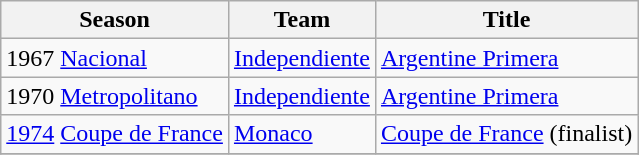<table class="wikitable">
<tr>
<th>Season</th>
<th>Team</th>
<th>Title</th>
</tr>
<tr>
<td>1967 <a href='#'>Nacional</a></td>
<td><a href='#'>Independiente</a></td>
<td><a href='#'>Argentine Primera</a></td>
</tr>
<tr>
<td>1970 <a href='#'>Metropolitano</a></td>
<td><a href='#'>Independiente</a></td>
<td><a href='#'>Argentine Primera</a></td>
</tr>
<tr>
<td><a href='#'>1974</a> <a href='#'>Coupe de France</a></td>
<td><a href='#'>Monaco</a></td>
<td><a href='#'>Coupe de France</a> (finalist)</td>
</tr>
<tr>
</tr>
</table>
